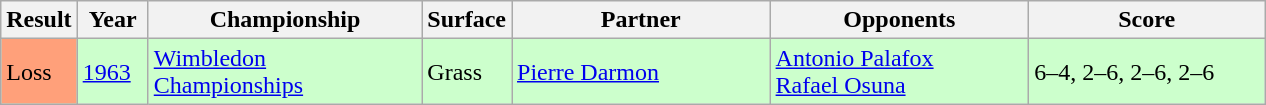<table class="sortable wikitable">
<tr>
<th style="width:40px">Result</th>
<th style="width:40px">Year</th>
<th style="width:175px">Championship</th>
<th style="width:50px">Surface</th>
<th style="width:165px">Partner</th>
<th style="width:165px">Opponents</th>
<th style="width:150px" class="unsortable">Score</th>
</tr>
<tr style="background:#cfc;">
<td style="background:#ffa07a;">Loss</td>
<td><a href='#'>1963</a></td>
<td><a href='#'>Wimbledon Championships</a></td>
<td>Grass</td>
<td> <a href='#'>Pierre Darmon</a></td>
<td> <a href='#'>Antonio Palafox</a> <br>  <a href='#'>Rafael Osuna</a></td>
<td>6–4, 2–6, 2–6, 2–6</td>
</tr>
</table>
